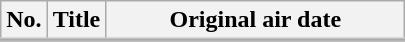<table class="wikitable">
<tr style="border-bottom: 3px solid #C0C0C0;">
<th style="width:1em;">No.</th>
<th>Title</th>
<th style="width:12em;">Original air date</th>
</tr>
<tr>
</tr>
</table>
